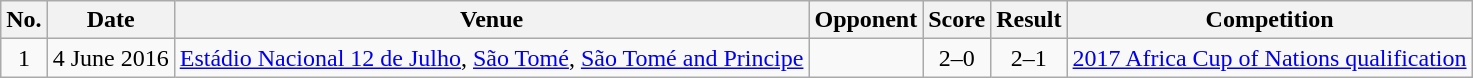<table class="wikitable sortable">
<tr>
<th scope="col">No.</th>
<th scope="col">Date</th>
<th scope="col">Venue</th>
<th scope="col">Opponent</th>
<th scope="col">Score</th>
<th scope="col">Result</th>
<th scope="col">Competition</th>
</tr>
<tr>
<td align="center">1</td>
<td>4 June 2016</td>
<td><a href='#'>Estádio Nacional 12 de Julho</a>, <a href='#'>São Tomé</a>, <a href='#'>São Tomé and Principe</a></td>
<td></td>
<td align="center">2–0</td>
<td align="center">2–1</td>
<td><a href='#'>2017 Africa Cup of Nations qualification</a></td>
</tr>
</table>
